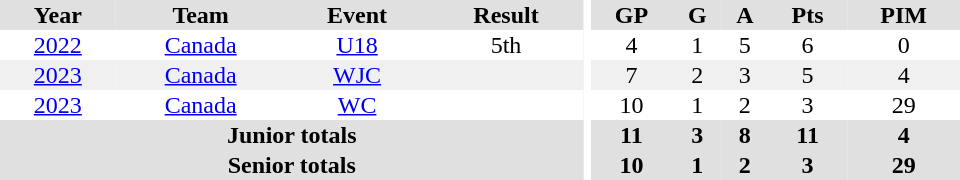<table border="0" cellpadding="1" cellspacing="0" ID="Table3" style="text-align:center; width:40em">
<tr bgcolor="#e0e0e0">
<th>Year</th>
<th>Team</th>
<th>Event</th>
<th>Result</th>
<th rowspan="99" bgcolor="#ffffff"></th>
<th>GP</th>
<th>G</th>
<th>A</th>
<th>Pts</th>
<th>PIM</th>
</tr>
<tr>
<td><a href='#'>2022</a></td>
<td><a href='#'>Canada</a></td>
<td><a href='#'>U18</a></td>
<td>5th</td>
<td>4</td>
<td>1</td>
<td>5</td>
<td>6</td>
<td>0</td>
</tr>
<tr bgcolor="#f0f0f0">
<td><a href='#'>2023</a></td>
<td><a href='#'>Canada</a></td>
<td><a href='#'>WJC</a></td>
<td></td>
<td>7</td>
<td>2</td>
<td>3</td>
<td>5</td>
<td>4</td>
</tr>
<tr ALIGN="center">
<td><a href='#'>2023</a></td>
<td><a href='#'>Canada</a></td>
<td><a href='#'>WC</a></td>
<td></td>
<td>10</td>
<td>1</td>
<td>2</td>
<td>3</td>
<td>29</td>
</tr>
<tr bgcolor="#e0e0e0">
<th colspan="4">Junior totals</th>
<th>11</th>
<th>3</th>
<th>8</th>
<th>11</th>
<th>4</th>
</tr>
<tr bgcolor="#e0e0e0">
<th colspan="4">Senior totals</th>
<th>10</th>
<th>1</th>
<th>2</th>
<th>3</th>
<th>29</th>
</tr>
</table>
